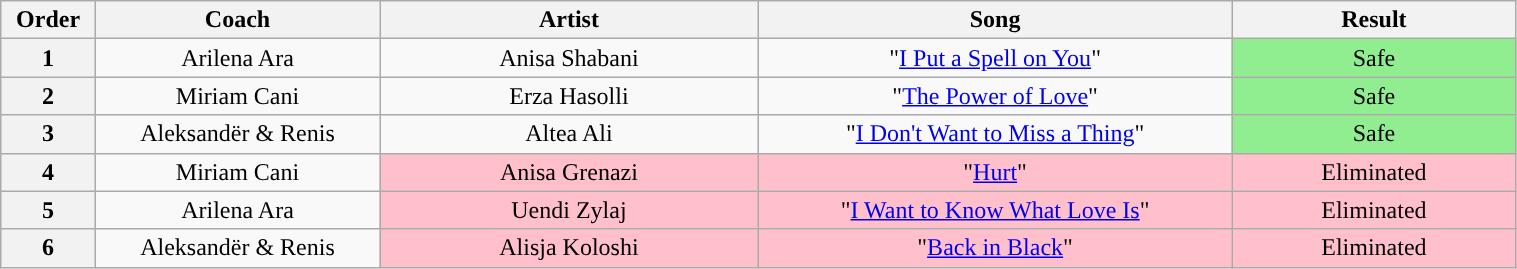<table class="wikitable" style="text-align:center; width:80%;">
<tr>
<th width="05%">Order</th>
<th width="15%">Coach</th>
<th width="20%">Artist</th>
<th width="25%">Song</th>
<th width="15%">Result</th>
</tr>
<tr>
<th>1</th>
<td>Arilena Ara</td>
<td>Anisa Shabani</td>
<td>"<a href='#'>I Put a Spell on You</a>"</td>
<td style="background:lightgreen;">Safe</td>
</tr>
<tr>
<th>2</th>
<td>Miriam Cani</td>
<td>Erza Hasolli</td>
<td>"<a href='#'>The Power of Love</a>"</td>
<td style="background:lightgreen;">Safe</td>
</tr>
<tr>
<th>3</th>
<td>Aleksandër & Renis</td>
<td>Altea Ali</td>
<td>"<a href='#'>I Don't Want to Miss a Thing</a>"</td>
<td style="background:lightgreen;">Safe</td>
</tr>
<tr>
<th>4</th>
<td>Miriam Cani</td>
<td style="background-color:pink;">Anisa Grenazi</td>
<td style="background-color:pink;">"<a href='#'>Hurt</a>"</td>
<td style="background-color:pink;">Eliminated</td>
</tr>
<tr>
<th>5</th>
<td>Arilena Ara</td>
<td style="background-color:pink;">Uendi Zylaj</td>
<td style="background-color:pink;">"<a href='#'>I Want to Know What Love Is</a>"</td>
<td style="background-color:pink;">Eliminated</td>
</tr>
<tr>
<th>6</th>
<td>Aleksandër & Renis</td>
<td style="background-color:pink;">Alisja Koloshi</td>
<td style="background-color:pink;">"<a href='#'>Back in Black</a>"</td>
<td style="background-color:pink;">Eliminated</td>
</tr>
</table>
